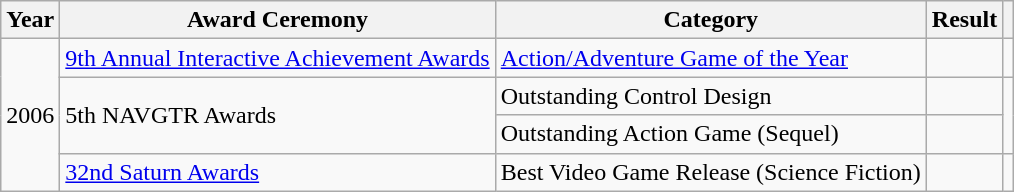<table class="wikitable plainrowheaders sortable" width="auto">
<tr>
<th scope="col">Year</th>
<th scope="col">Award Ceremony</th>
<th scope="col">Category</th>
<th scope="col">Result</th>
<th scope="col" class="unsortable"></th>
</tr>
<tr>
<td rowspan="4" style="text-align:center;">2006</td>
<td><a href='#'>9th Annual Interactive Achievement Awards</a></td>
<td><a href='#'>Action/Adventure Game of the Year</a></td>
<td></td>
<td style="text-align:center;"></td>
</tr>
<tr>
<td rowspan="2">5th NAVGTR Awards</td>
<td>Outstanding Control Design</td>
<td></td>
<td rowspan="2" style="text-align:center;"></td>
</tr>
<tr>
<td>Outstanding Action Game (Sequel)</td>
<td></td>
</tr>
<tr>
<td><a href='#'>32nd Saturn Awards</a></td>
<td>Best Video Game Release (Science Fiction)</td>
<td></td>
<td style="text-align:center;"></td>
</tr>
</table>
